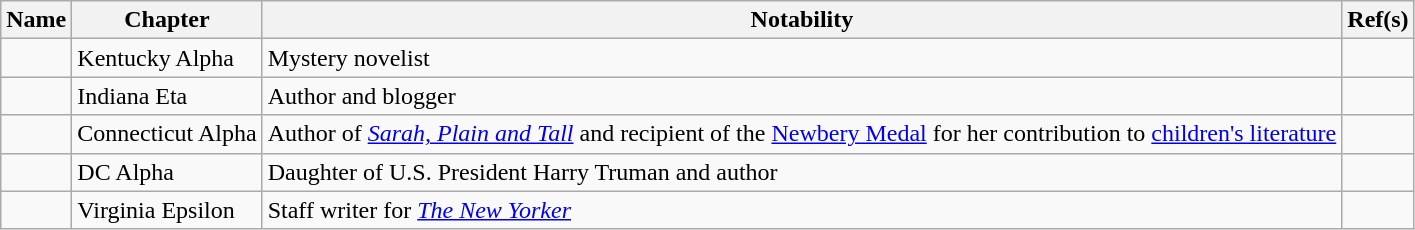<table class="wikitable sortable">
<tr valign="top">
<th>Name</th>
<th>Chapter</th>
<th class="unsortable">Notability</th>
<th class="unsortable">Ref(s)</th>
</tr>
<tr valign="top">
<td></td>
<td>Kentucky Alpha</td>
<td>Mystery novelist</td>
<td></td>
</tr>
<tr>
<td></td>
<td>Indiana Eta</td>
<td>Author and blogger</td>
<td></td>
</tr>
<tr>
<td></td>
<td>Connecticut Alpha</td>
<td>Author of <em><a href='#'>Sarah, Plain and Tall</a></em> and recipient of the <a href='#'>Newbery Medal</a> for her contribution to <a href='#'>children's literature</a></td>
<td></td>
</tr>
<tr>
<td></td>
<td>DC Alpha</td>
<td>Daughter of U.S. President Harry Truman and author</td>
<td></td>
</tr>
<tr>
<td></td>
<td>Virginia Epsilon</td>
<td>Staff writer for <em><a href='#'>The New Yorker</a></em></td>
<td></td>
</tr>
</table>
